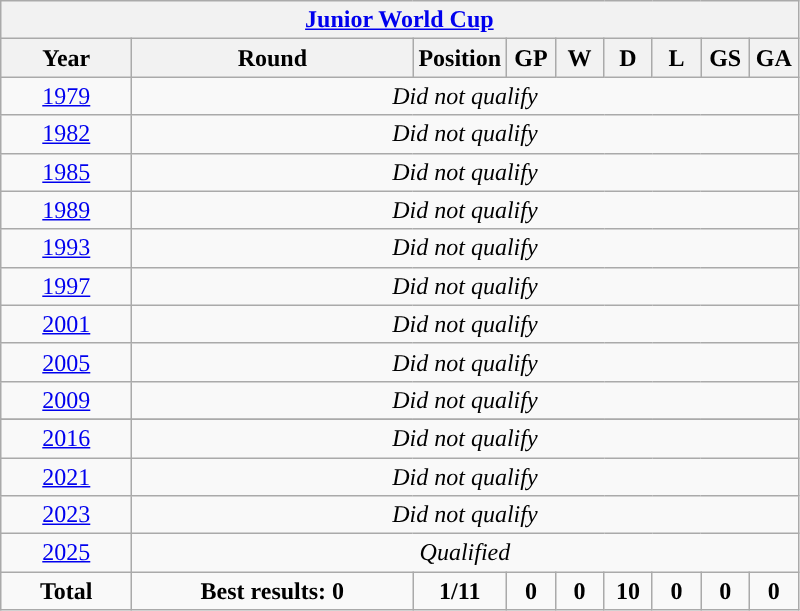<table class="wikitable" style="text-align: center">
<tr>
<th colspan=9><a href='#'>Junior World Cup</a></th>
</tr>
<tr>
<th width=80>Year</th>
<th width=180>Round</th>
<th>Position</th>
<th width=25>GP</th>
<th width=25>W</th>
<th width=25>D</th>
<th width=25>L</th>
<th width=25>GS</th>
<th width=25>GA</th>
</tr>
<tr>
<td> <a href='#'>1979</a></td>
<td colspan=8><em>Did not qualify</em></td>
</tr>
<tr>
<td> <a href='#'>1982</a></td>
<td colspan=8><em>Did not qualify</em></td>
</tr>
<tr>
<td> <a href='#'>1985</a></td>
<td colspan=8><em>Did not qualify</em></td>
</tr>
<tr>
<td> <a href='#'>1989</a></td>
<td colspan=8><em>Did not qualify</em></td>
</tr>
<tr>
<td> <a href='#'>1993</a></td>
<td colspan=8><em>Did not qualify</em></td>
</tr>
<tr>
<td> <a href='#'>1997</a></td>
<td colspan=8><em>Did not qualify</em></td>
</tr>
<tr>
<td> <a href='#'>2001</a></td>
<td colspan=8><em>Did not qualify</em></td>
</tr>
<tr>
<td> <a href='#'>2005</a></td>
<td colspan=8><em>Did not qualify</em></td>
</tr>
<tr>
<td> <a href='#'>2009</a></td>
<td colspan=8><em>Did not qualify</em></td>
</tr>
<tr>
</tr>
<tr>
<td> <a href='#'>2016</a></td>
<td colspan=8><em>Did not qualify</em></td>
</tr>
<tr>
<td> <a href='#'>2021</a></td>
<td colspan=8><em>Did not qualify</em></td>
</tr>
<tr>
<td> <a href='#'>2023</a></td>
<td colspan=8><em>Did not qualify</em></td>
</tr>
<tr>
<td> <a href='#'>2025</a></td>
<td colspan=8><em>Qualified</em></td>
</tr>
<tr>
<td><strong>Total</strong></td>
<td><strong>Best results: 0</strong></td>
<td><strong>1/11</strong></td>
<td><strong>0</strong></td>
<td><strong>0</strong></td>
<td><strong>10</strong></td>
<td><strong>0</strong></td>
<td><strong>0</strong></td>
<td><strong>0</strong></td>
</tr>
</table>
